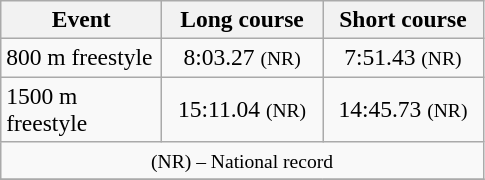<table class="wikitable" style="font-size:98%; text-align:center;">
<tr>
<th width="100">Event</th>
<th width="100">Long course</th>
<th width="100">Short course</th>
</tr>
<tr>
<td align="left">800 m freestyle</td>
<td>8:03.27 <small>(NR)</small></td>
<td>7:51.43 <small>(NR)</small></td>
</tr>
<tr>
<td align="left">1500 m freestyle</td>
<td>15:11.04 <small>(NR)</small></td>
<td>14:45.73 <small>(NR)</small></td>
</tr>
<tr>
<td colspan=3><small>(NR) – National record</small></td>
</tr>
<tr>
</tr>
</table>
